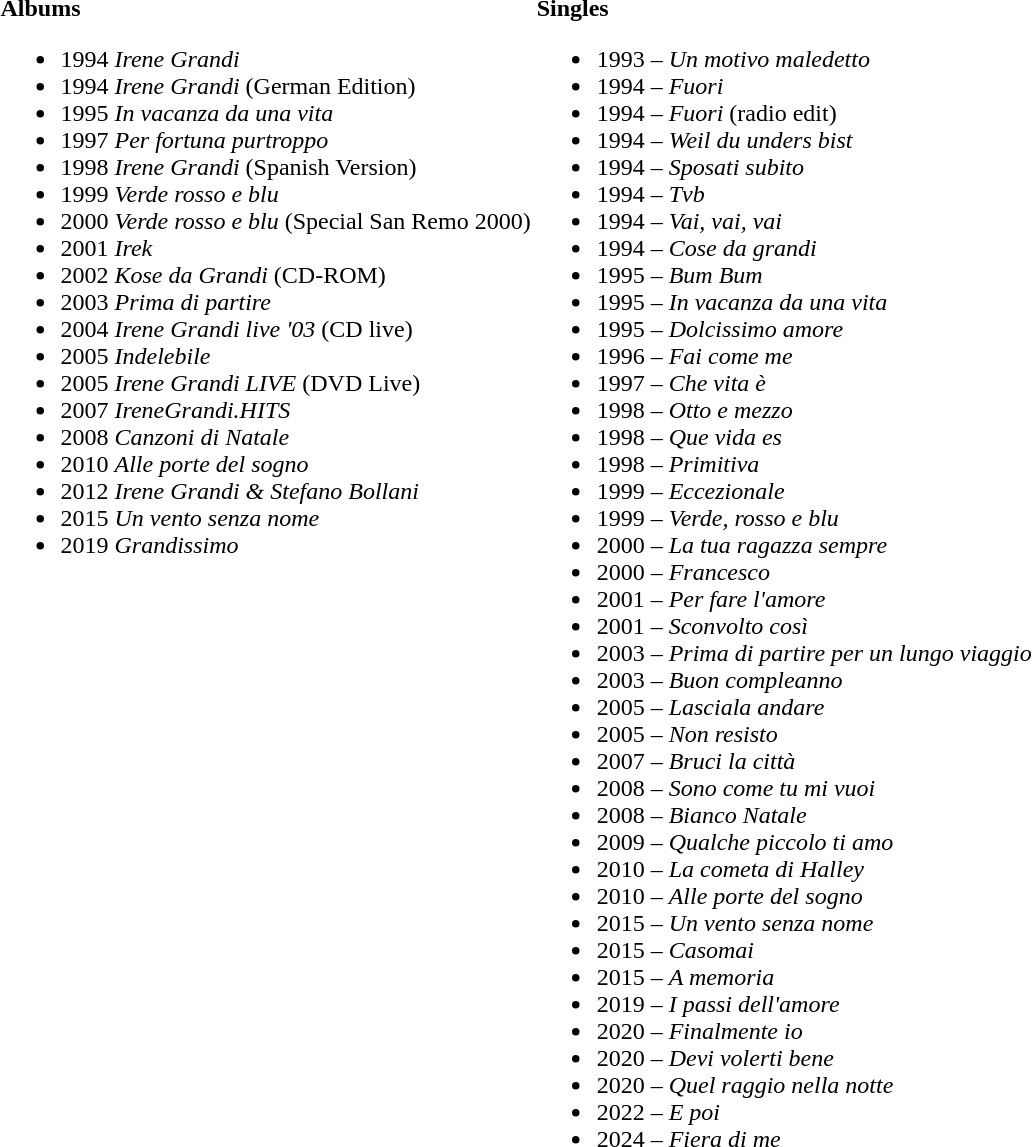<table>
<tr>
<td valign = "top"><br><strong>Albums</strong><ul><li>1994 <em>Irene Grandi</em></li><li>1994 <em>Irene Grandi</em> (German Edition)</li><li>1995 <em>In vacanza da una vita</em></li><li>1997 <em>Per fortuna purtroppo</em></li><li>1998 <em>Irene Grandi</em> (Spanish Version)</li><li>1999 <em>Verde rosso e blu</em></li><li>2000 <em>Verde rosso e blu</em> (Special San Remo 2000)</li><li>2001 <em>Irek</em></li><li>2002 <em>Kose da Grandi</em> (CD-ROM)</li><li>2003 <em>Prima di partire</em></li><li>2004 <em>Irene Grandi live '03</em> (CD live)</li><li>2005 <em>Indelebile</em></li><li>2005 <em>Irene Grandi LIVE</em> (DVD Live)</li><li>2007 <em>IreneGrandi.HITS</em></li><li>2008 <em>Canzoni di Natale</em></li><li>2010 <em>Alle porte del sogno</em></li><li>2012 <em>Irene Grandi & Stefano Bollani</em></li><li>2015 <em>Un vento senza nome</em></li><li>2019 <em>Grandissimo</em></li></ul></td>
<td valign="top"><br><strong>Singles</strong><ul><li>1993 – <em>Un motivo maledetto</em></li><li>1994 – <em>Fuori</em></li><li>1994 – <em>Fuori</em> (radio edit)</li><li>1994 – <em>Weil du unders bist</em></li><li>1994 – <em>Sposati subito</em></li><li>1994 – <em>Tvb</em></li><li>1994 – <em>Vai, vai, vai</em></li><li>1994 – <em>Cose da grandi</em></li><li>1995 – <em>Bum Bum</em></li><li>1995 – <em>In vacanza da una vita</em></li><li>1995 – <em>Dolcissimo amore</em></li><li>1996 – <em>Fai come me</em></li><li>1997 – <em>Che vita è</em></li><li>1998 – <em>Otto e mezzo</em></li><li>1998 – <em>Que vida es</em></li><li>1998 – <em>Primitiva</em></li><li>1999 – <em>Eccezionale</em></li><li>1999 – <em>Verde, rosso e blu</em></li><li>2000 – <em>La tua ragazza sempre</em></li><li>2000 – <em>Francesco</em></li><li>2001 – <em>Per fare l'amore</em></li><li>2001 – <em>Sconvolto così</em></li><li>2003 – <em>Prima di partire per un lungo viaggio</em></li><li>2003 – <em>Buon compleanno</em></li><li>2005 – <em>Lasciala andare</em></li><li>2005 – <em>Non resisto</em></li><li>2007 – <em>Bruci la città</em></li><li>2008 – <em>Sono come tu mi vuoi</em></li><li>2008 – <em>Bianco Natale</em></li><li>2009 – <em>Qualche piccolo ti amo</em></li><li>2010 – <em>La cometa di Halley</em></li><li>2010 – <em>Alle porte del sogno</em></li><li>2015 – <em>Un vento senza nome</em></li><li>2015 – <em>Casomai</em></li><li>2015 – <em>A memoria</em></li><li>2019 – <em>I passi dell'amore</em></li><li>2020 – <em>Finalmente io</em></li><li>2020 – <em>Devi volerti bene</em></li><li>2020 – <em>Quel raggio nella notte</em></li><li>2022 – <em>E poi</em></li><li>2024 – <em>Fiera di me</em></li></ul></td>
</tr>
</table>
